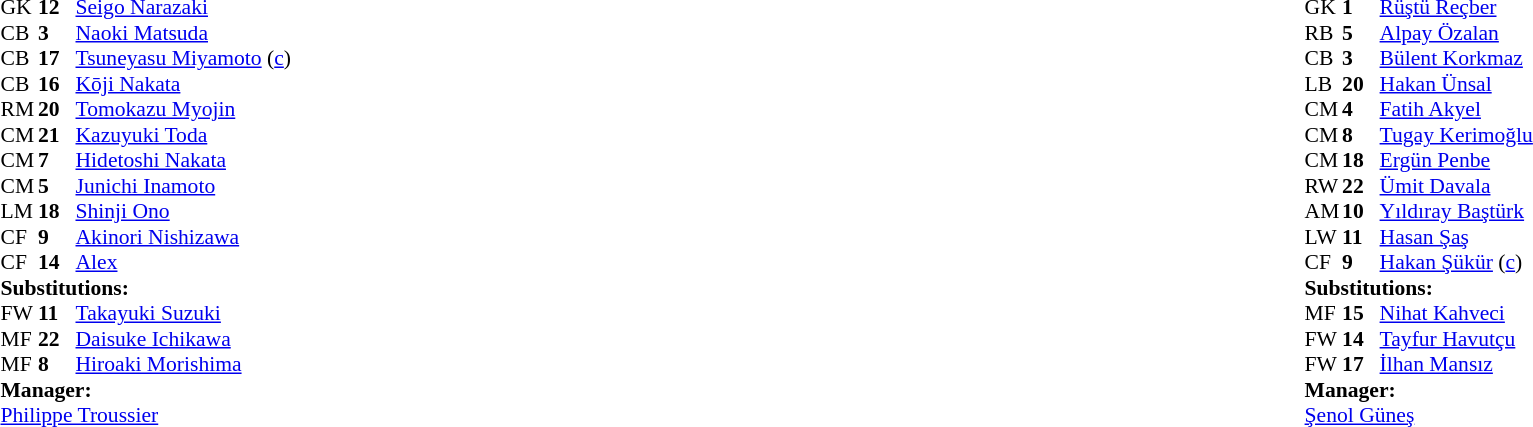<table width="100%">
<tr>
<td valign="top" width="50%"><br><table style="font-size: 90%" cellspacing="0" cellpadding="0">
<tr>
<th width="25"></th>
<th width="25"></th>
</tr>
<tr>
<td>GK</td>
<td><strong>12</strong></td>
<td><a href='#'>Seigo Narazaki</a></td>
</tr>
<tr>
<td>CB</td>
<td><strong>3</strong></td>
<td><a href='#'>Naoki Matsuda</a></td>
</tr>
<tr>
<td>CB</td>
<td><strong>17</strong></td>
<td><a href='#'>Tsuneyasu Miyamoto</a> (<a href='#'>c</a>)</td>
</tr>
<tr>
<td>CB</td>
<td><strong>16</strong></td>
<td><a href='#'>Kōji Nakata</a></td>
</tr>
<tr>
<td>RM</td>
<td><strong>20</strong></td>
<td><a href='#'>Tomokazu Myojin</a></td>
</tr>
<tr>
<td>CM</td>
<td><strong>21</strong></td>
<td><a href='#'>Kazuyuki Toda</a></td>
<td></td>
</tr>
<tr>
<td>CM</td>
<td><strong>7</strong></td>
<td><a href='#'>Hidetoshi Nakata</a></td>
</tr>
<tr>
<td>CM</td>
<td><strong>5</strong></td>
<td><a href='#'>Junichi Inamoto</a></td>
<td></td>
<td></td>
</tr>
<tr>
<td>LM</td>
<td><strong>18</strong></td>
<td><a href='#'>Shinji Ono</a></td>
</tr>
<tr>
<td>CF</td>
<td><strong>9</strong></td>
<td><a href='#'>Akinori Nishizawa</a></td>
</tr>
<tr>
<td>CF</td>
<td><strong>14</strong></td>
<td><a href='#'>Alex</a></td>
<td></td>
<td></td>
</tr>
<tr>
<td colspan=3><strong>Substitutions:</strong></td>
</tr>
<tr>
<td>FW</td>
<td><strong>11</strong></td>
<td><a href='#'>Takayuki Suzuki</a></td>
<td></td>
<td></td>
</tr>
<tr>
<td>MF</td>
<td><strong>22</strong></td>
<td><a href='#'>Daisuke Ichikawa</a></td>
<td></td>
<td></td>
<td></td>
</tr>
<tr>
<td>MF</td>
<td><strong>8</strong></td>
<td><a href='#'>Hiroaki Morishima</a></td>
<td></td>
<td></td>
<td></td>
</tr>
<tr>
<td colspan=3><strong>Manager:</strong></td>
</tr>
<tr>
<td colspan="4"> <a href='#'>Philippe Troussier</a></td>
</tr>
</table>
</td>
<td></td>
<td valign="top" width="50%"><br><table style="font-size: 90%" cellspacing="0" cellpadding="0" align="center">
<tr>
<th width="25"></th>
<th width="25"></th>
</tr>
<tr>
<td>GK</td>
<td><strong>1</strong></td>
<td><a href='#'>Rüştü Reçber</a></td>
</tr>
<tr>
<td>RB</td>
<td><strong>5</strong></td>
<td><a href='#'>Alpay Özalan</a></td>
<td></td>
</tr>
<tr>
<td>CB</td>
<td><strong>3</strong></td>
<td><a href='#'>Bülent Korkmaz</a></td>
</tr>
<tr>
<td>LB</td>
<td><strong>20</strong></td>
<td><a href='#'>Hakan Ünsal</a></td>
</tr>
<tr>
<td>CM</td>
<td><strong>4</strong></td>
<td><a href='#'>Fatih Akyel</a></td>
</tr>
<tr>
<td>CM</td>
<td><strong>8</strong></td>
<td><a href='#'>Tugay Kerimoğlu</a></td>
</tr>
<tr>
<td>CM</td>
<td><strong>18</strong></td>
<td><a href='#'>Ergün Penbe</a></td>
<td></td>
</tr>
<tr>
<td>RW</td>
<td><strong>22</strong></td>
<td><a href='#'>Ümit Davala</a></td>
<td></td>
<td></td>
</tr>
<tr>
<td>AM</td>
<td><strong>10</strong></td>
<td><a href='#'>Yıldıray Baştürk</a></td>
<td></td>
<td></td>
</tr>
<tr>
<td>LW</td>
<td><strong>11</strong></td>
<td><a href='#'>Hasan Şaş</a></td>
<td></td>
<td></td>
</tr>
<tr>
<td>CF</td>
<td><strong>9</strong></td>
<td><a href='#'>Hakan Şükür</a> (<a href='#'>c</a>)</td>
<td></td>
</tr>
<tr>
<td colspan=3><strong>Substitutions:</strong></td>
</tr>
<tr>
<td>MF</td>
<td><strong>15</strong></td>
<td><a href='#'>Nihat Kahveci</a></td>
<td></td>
<td></td>
</tr>
<tr>
<td>FW</td>
<td><strong>14</strong></td>
<td><a href='#'>Tayfur Havutçu</a></td>
<td></td>
<td></td>
</tr>
<tr>
<td>FW</td>
<td><strong>17</strong></td>
<td><a href='#'>İlhan Mansız</a></td>
<td></td>
<td></td>
</tr>
<tr>
<td colspan=3><strong>Manager:</strong></td>
</tr>
<tr>
<td colspan="4"><a href='#'>Şenol Güneş</a></td>
</tr>
</table>
</td>
</tr>
</table>
